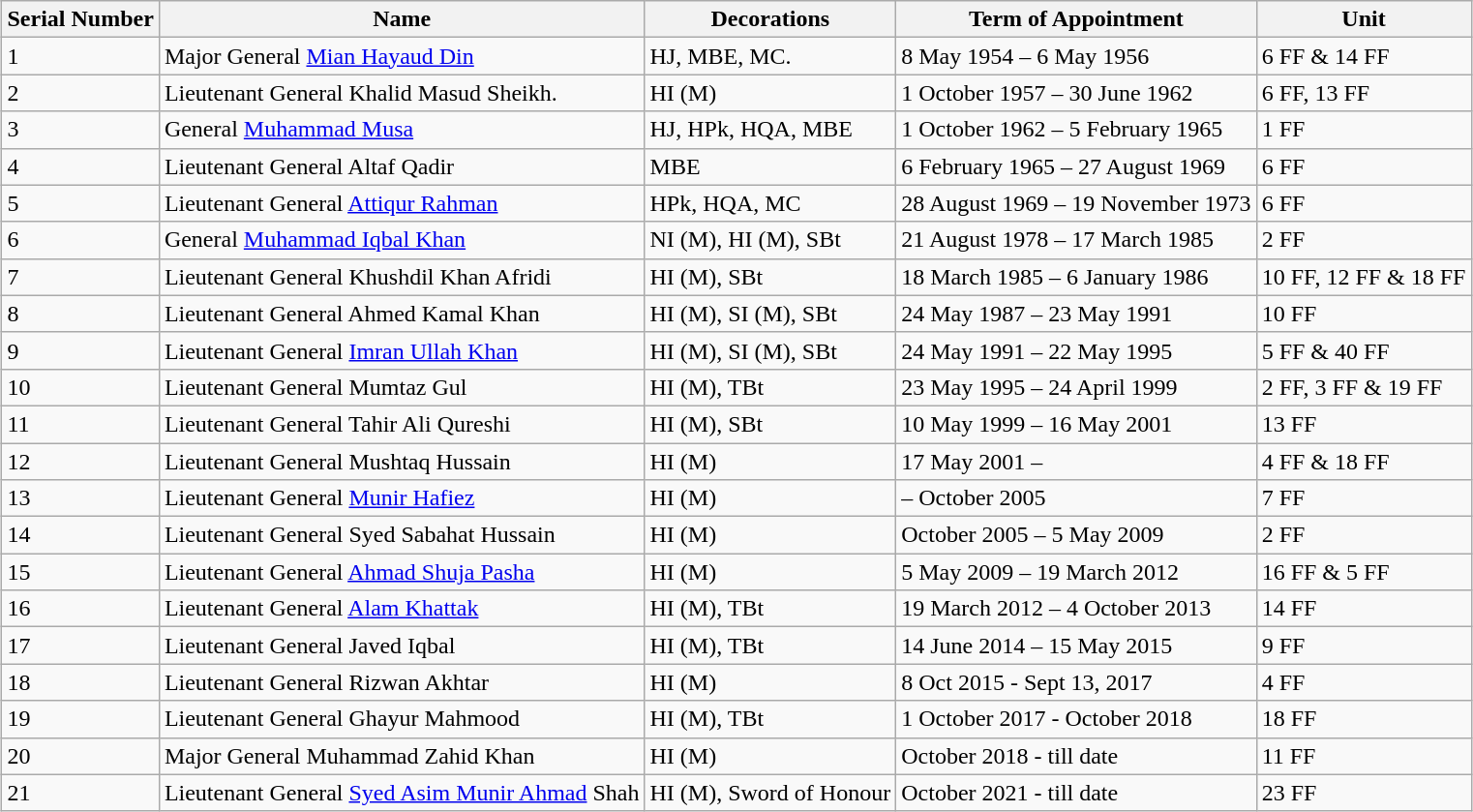<table class="wikitable" style="margin:auto;">
<tr>
<th>Serial Number</th>
<th>Name</th>
<th>Decorations</th>
<th>Term of Appointment</th>
<th>Unit</th>
</tr>
<tr>
<td>1</td>
<td>Major General <a href='#'>Mian Hayaud Din</a></td>
<td>HJ, MBE, MC.</td>
<td>8 May 1954 – 6 May 1956</td>
<td>6 FF & 14 FF</td>
</tr>
<tr>
<td>2</td>
<td>Lieutenant General Khalid Masud Sheikh.</td>
<td>HI (M)</td>
<td>1 October 1957 – 30 June 1962</td>
<td>6 FF, 13 FF</td>
</tr>
<tr Major General K A Rahim Khan Jan 1962 - Dec 1966 8FF.>
<td>3</td>
<td>General <a href='#'>Muhammad Musa</a></td>
<td>HJ, HPk, HQA, MBE</td>
<td>1 October 1962 – 5 February 1965</td>
<td>1 FF</td>
</tr>
<tr>
<td>4</td>
<td>Lieutenant General Altaf Qadir</td>
<td>MBE</td>
<td>6 February 1965 – 27 August 1969</td>
<td>6 FF</td>
</tr>
<tr>
<td>5</td>
<td>Lieutenant General <a href='#'>Attiqur Rahman</a></td>
<td>HPk, HQA, MC</td>
<td>28 August 1969 – 19 November 1973</td>
<td>6 FF</td>
</tr>
<tr>
<td>6</td>
<td>General <a href='#'>Muhammad Iqbal Khan</a></td>
<td>NI (M), HI (M), SBt</td>
<td>21 August 1978 – 17 March 1985</td>
<td>2 FF</td>
</tr>
<tr>
<td>7</td>
<td>Lieutenant General Khushdil Khan Afridi</td>
<td>HI (M), SBt</td>
<td>18 March 1985 – 6 January 1986</td>
<td>10 FF, 12 FF & 18 FF</td>
</tr>
<tr>
<td>8</td>
<td>Lieutenant General Ahmed Kamal Khan</td>
<td>HI (M), SI (M), SBt</td>
<td>24 May 1987 – 23 May 1991</td>
<td>10 FF</td>
</tr>
<tr>
<td>9</td>
<td>Lieutenant General <a href='#'>Imran Ullah Khan</a></td>
<td>HI (M), SI (M), SBt</td>
<td>24 May 1991 – 22 May 1995</td>
<td>5 FF & 40 FF</td>
</tr>
<tr>
<td>10</td>
<td>Lieutenant General Mumtaz Gul</td>
<td>HI (M), TBt</td>
<td>23 May 1995 – 24 April 1999</td>
<td>2 FF, 3 FF & 19 FF</td>
</tr>
<tr>
<td>11</td>
<td>Lieutenant General Tahir Ali Qureshi</td>
<td>HI (M), SBt</td>
<td>10 May 1999 – 16 May 2001</td>
<td>13 FF</td>
</tr>
<tr>
<td>12</td>
<td>Lieutenant General Mushtaq Hussain</td>
<td>HI (M)</td>
<td>17 May 2001 –</td>
<td>4 FF & 18 FF</td>
</tr>
<tr>
<td>13</td>
<td>Lieutenant General <a href='#'>Munir Hafiez</a></td>
<td>HI (M)</td>
<td>– October 2005</td>
<td>7 FF</td>
</tr>
<tr>
<td>14</td>
<td>Lieutenant General Syed Sabahat Hussain</td>
<td>HI (M)</td>
<td>October 2005 – 5 May 2009</td>
<td>2 FF</td>
</tr>
<tr>
<td>15</td>
<td>Lieutenant General <a href='#'>Ahmad Shuja Pasha</a></td>
<td>HI (M)</td>
<td>5 May 2009 – 19 March 2012</td>
<td>16 FF & 5 FF</td>
</tr>
<tr>
<td>16</td>
<td>Lieutenant General <a href='#'>Alam Khattak</a></td>
<td>HI (M), TBt</td>
<td>19 March 2012 – 4 October 2013</td>
<td>14 FF</td>
</tr>
<tr>
<td>17</td>
<td>Lieutenant General Javed Iqbal</td>
<td>HI (M), TBt</td>
<td>14 June 2014 – 15 May 2015</td>
<td>9 FF</td>
</tr>
<tr>
<td>18</td>
<td>Lieutenant General Rizwan Akhtar</td>
<td>HI (M)</td>
<td>8 Oct 2015 - Sept 13, 2017</td>
<td>4 FF</td>
</tr>
<tr>
<td>19</td>
<td>Lieutenant General Ghayur Mahmood</td>
<td>HI (M), TBt</td>
<td>1 October 2017 - October 2018</td>
<td>18 FF</td>
</tr>
<tr>
<td>20</td>
<td>Major General Muhammad Zahid Khan</td>
<td>HI (M)</td>
<td>October 2018 - till date</td>
<td>11 FF</td>
</tr>
<tr>
<td>21</td>
<td>Lieutenant General <a href='#'>Syed Asim Munir Ahmad</a> Shah</td>
<td>HI (M), Sword of Honour</td>
<td>October 2021 - till date</td>
<td>23 FF</td>
</tr>
</table>
